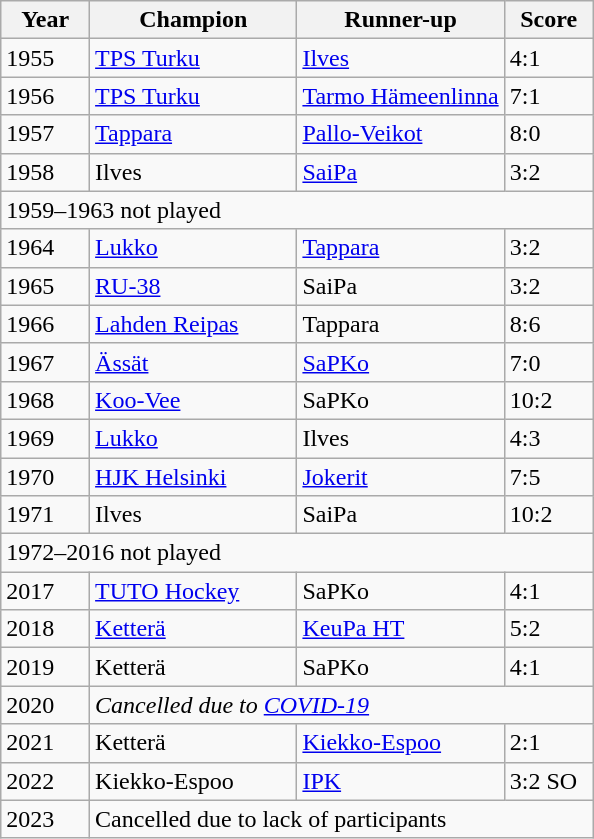<table class="wikitable">
<tr>
<th width="15%">Year</th>
<th width="35%">Champion</th>
<th width="35%">Runner-up</th>
<th width="15%">Score</th>
</tr>
<tr>
<td>1955</td>
<td><a href='#'>TPS Turku</a></td>
<td><a href='#'>Ilves</a></td>
<td>4:1</td>
</tr>
<tr>
<td>1956</td>
<td><a href='#'>TPS Turku</a></td>
<td><a href='#'>Tarmo Hämeenlinna</a></td>
<td>7:1</td>
</tr>
<tr>
<td>1957</td>
<td><a href='#'>Tappara</a></td>
<td><a href='#'>Pallo-Veikot</a></td>
<td>8:0</td>
</tr>
<tr>
<td>1958</td>
<td>Ilves</td>
<td><a href='#'>SaiPa</a></td>
<td>3:2</td>
</tr>
<tr>
<td colspan="4">1959–1963 not played</td>
</tr>
<tr>
<td>1964</td>
<td><a href='#'>Lukko</a></td>
<td><a href='#'>Tappara</a></td>
<td>3:2</td>
</tr>
<tr>
<td>1965</td>
<td><a href='#'>RU-38</a></td>
<td>SaiPa</td>
<td>3:2</td>
</tr>
<tr>
<td>1966</td>
<td><a href='#'>Lahden Reipas</a></td>
<td>Tappara</td>
<td>8:6</td>
</tr>
<tr>
<td>1967</td>
<td><a href='#'>Ässät</a></td>
<td><a href='#'>SaPKo</a></td>
<td>7:0</td>
</tr>
<tr>
<td>1968</td>
<td><a href='#'>Koo-Vee</a></td>
<td>SaPKo</td>
<td>10:2</td>
</tr>
<tr>
<td>1969</td>
<td><a href='#'>Lukko</a></td>
<td>Ilves</td>
<td>4:3</td>
</tr>
<tr>
<td>1970</td>
<td><a href='#'>HJK Helsinki</a></td>
<td><a href='#'>Jokerit</a></td>
<td>7:5</td>
</tr>
<tr>
<td>1971</td>
<td>Ilves</td>
<td>SaiPa</td>
<td>10:2</td>
</tr>
<tr>
<td colspan="4">1972–2016 not played</td>
</tr>
<tr>
<td>2017</td>
<td><a href='#'>TUTO Hockey</a></td>
<td>SaPKo</td>
<td>4:1</td>
</tr>
<tr>
<td>2018</td>
<td><a href='#'>Ketterä</a></td>
<td><a href='#'>KeuPa HT</a></td>
<td>5:2</td>
</tr>
<tr>
<td>2019</td>
<td>Ketterä</td>
<td>SaPKo</td>
<td>4:1</td>
</tr>
<tr>
<td>2020</td>
<td colspan=3><em>Cancelled due to <a href='#'>COVID-19</a></em></td>
</tr>
<tr>
<td>2021</td>
<td>Ketterä</td>
<td><a href='#'>Kiekko-Espoo</a></td>
<td>2:1</td>
</tr>
<tr>
<td>2022</td>
<td>Kiekko-Espoo</td>
<td><a href='#'>IPK</a></td>
<td>3:2 SO</td>
</tr>
<tr>
<td>2023</td>
<td colspan="3">Cancelled due to lack of participants</td>
</tr>
</table>
